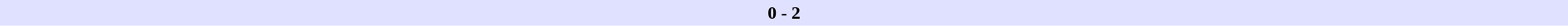<table border=0 cellspacing=0 cellpadding=2 style=font-size:90% width=100%>
<tr bgcolor=#e0e0ff>
<td align=right width=40%></td>
<th>0 - 2</th>
<td align=left width=40%></td>
</tr>
</table>
